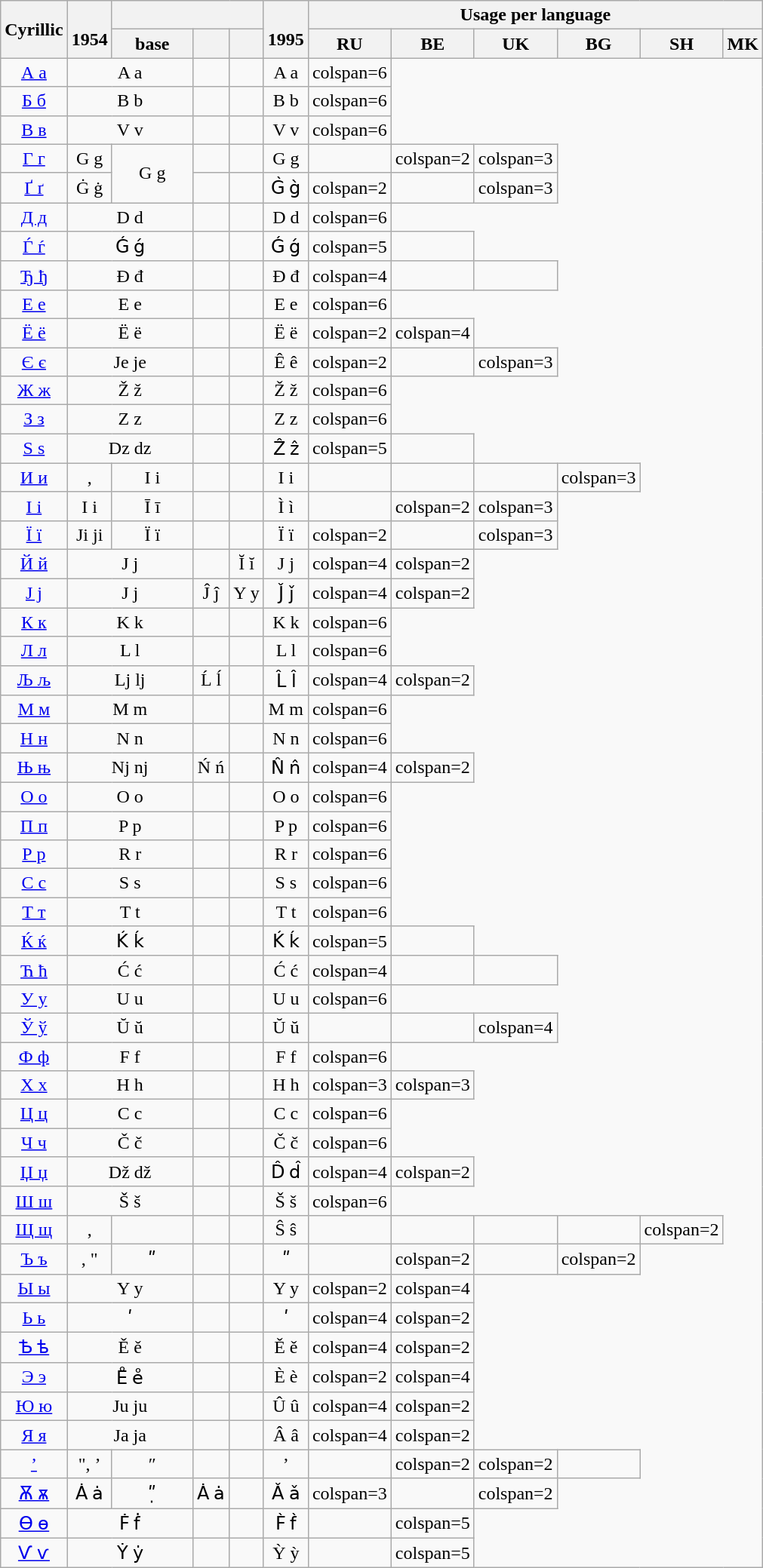<table class="wikitable unicode" summary="Table of ISO/R 9:1954 and ISO/R 9:1968 of Cyrillic letters with ISO 9:1995 for comparison, uppercase and lowercase letters are separated in adjacent cells" style="text-align:center">
<tr>
<th rowspan=2>Cyrillic</th>
<th rowspan=2 abbr="ISO 9:1995"> <br> 1954</th>
<th colspan=3 abbr="ISO 9:1968"></th>
<th rowspan=2 abbr="ISO 9:1995"> <br> 1995</th>
<th colspan=6>Usage per language</th>
</tr>
<tr>
<th style="width:4em;">base</th>
<th title="alternative 1"></th>
<th title="alternative 2"></th>
<th title="Russian">RU</th>
<th title="Belarusian">BE</th>
<th title="Ukrainian">UK</th>
<th title="Bulgarian">BG</th>
<th title="Serbocroatian then; now: SR for Serbian, HR for Croatian, BS for Bosnian">SH</th>
<th title="Macedonian">MK</th>
</tr>
<tr>
<td><a href='#'>А а</a></td>
<td colspan=2>A a</td>
<td></td>
<td></td>
<td>A a</td>
<td>colspan=6 </td>
</tr>
<tr>
<td><a href='#'>Б б</a></td>
<td colspan=2>B b</td>
<td></td>
<td></td>
<td>B b</td>
<td>colspan=6 </td>
</tr>
<tr>
<td><a href='#'>В в</a></td>
<td colspan=2>V v</td>
<td></td>
<td></td>
<td>V v</td>
<td>colspan=6 </td>
</tr>
<tr>
<td><a href='#'>Г г</a></td>
<td>G g</td>
<td rowspan=2>G g</td>
<td> </td>
<td></td>
<td>G g</td>
<td></td>
<td>colspan=2 </td>
<td>colspan=3 </td>
</tr>
<tr>
<td><a href='#'>Ґ ґ</a></td>
<td>Ġ ġ</td>
<td></td>
<td></td>
<td>G̀ g̀</td>
<td>colspan=2 </td>
<td></td>
<td>colspan=3 </td>
</tr>
<tr>
<td><a href='#'>Д д</a></td>
<td colspan=2>D d</td>
<td></td>
<td></td>
<td>D d</td>
<td>colspan=6 </td>
</tr>
<tr>
<td><a href='#'>Ѓ ѓ</a></td>
<td colspan=2>Ǵ ǵ</td>
<td></td>
<td></td>
<td>Ǵ ǵ</td>
<td>colspan=5 </td>
<td></td>
</tr>
<tr>
<td><a href='#'>Ђ ђ</a></td>
<td colspan=2>Đ đ</td>
<td></td>
<td></td>
<td>Đ đ</td>
<td>colspan=4 </td>
<td></td>
<td></td>
</tr>
<tr>
<td><a href='#'>Е е</a></td>
<td colspan=2>E e</td>
<td></td>
<td></td>
<td>E e</td>
<td>colspan=6 </td>
</tr>
<tr>
<td><a href='#'>Ё ё</a></td>
<td colspan=2>Ë ë</td>
<td></td>
<td></td>
<td>Ë ë</td>
<td>colspan=2 </td>
<td>colspan=4 </td>
</tr>
<tr>
<td><a href='#'>Є є</a></td>
<td colspan=2>Je je</td>
<td></td>
<td></td>
<td>Ê ê</td>
<td>colspan=2 </td>
<td></td>
<td>colspan=3 </td>
</tr>
<tr>
<td><a href='#'>Ж ж</a></td>
<td colspan=2>Ž ž</td>
<td></td>
<td></td>
<td>Ž ž</td>
<td>colspan=6 </td>
</tr>
<tr>
<td><a href='#'>З з</a></td>
<td colspan=2>Z z</td>
<td></td>
<td></td>
<td>Z z</td>
<td>colspan=6 </td>
</tr>
<tr>
<td><a href='#'>Ѕ ѕ</a></td>
<td colspan=2>Dz dz</td>
<td></td>
<td></td>
<td>Ẑ ẑ</td>
<td>colspan=5 </td>
<td></td>
</tr>
<tr>
<td><a href='#'>И и</a></td>
<td>, </td>
<td>I i</td>
<td> </td>
<td></td>
<td>I i</td>
<td></td>
<td></td>
<td></td>
<td>colspan=3 </td>
</tr>
<tr>
<td><a href='#'>I і</a></td>
<td>I i</td>
<td>Ī ī</td>
<td> </td>
<td></td>
<td>Ì ì</td>
<td></td>
<td>colspan=2 </td>
<td>colspan=3 </td>
</tr>
<tr>
<td><a href='#'>Ї ї</a></td>
<td>Ji ji</td>
<td>Ï ï</td>
<td></td>
<td></td>
<td>Ï ï</td>
<td>colspan=2 </td>
<td></td>
<td>colspan=3 </td>
</tr>
<tr>
<td><a href='#'>Й й</a></td>
<td colspan=2>J j</td>
<td></td>
<td>Ĭ ĭ</td>
<td>J j</td>
<td>colspan=4 </td>
<td>colspan=2 </td>
</tr>
<tr>
<td><a href='#'>Ј ј</a></td>
<td colspan=2>J j</td>
<td>Ĵ ĵ</td>
<td>Y y</td>
<td>J̌ ǰ</td>
<td>colspan=4 </td>
<td>colspan=2 </td>
</tr>
<tr>
<td><a href='#'>К к</a></td>
<td colspan=2>K k</td>
<td></td>
<td></td>
<td>K k</td>
<td>colspan=6 </td>
</tr>
<tr>
<td><a href='#'>Л л</a></td>
<td colspan=2>L l</td>
<td></td>
<td></td>
<td>L l</td>
<td>colspan=6 </td>
</tr>
<tr>
<td><a href='#'>Љ љ</a></td>
<td colspan=2>Lj lj</td>
<td>Ĺ ĺ</td>
<td></td>
<td>L̂ l̂</td>
<td>colspan=4 </td>
<td>colspan=2 </td>
</tr>
<tr>
<td><a href='#'>М м</a></td>
<td colspan=2>M m</td>
<td></td>
<td></td>
<td>M m</td>
<td>colspan=6 </td>
</tr>
<tr>
<td><a href='#'>Н н</a></td>
<td colspan=2>N n</td>
<td></td>
<td></td>
<td>N n</td>
<td>colspan=6 </td>
</tr>
<tr>
<td><a href='#'>Њ њ</a></td>
<td colspan=2>Nj nj</td>
<td>Ń ń</td>
<td></td>
<td>N̂ n̂</td>
<td>colspan=4 </td>
<td>colspan=2 </td>
</tr>
<tr>
<td><a href='#'>О о</a></td>
<td colspan=2>O o</td>
<td></td>
<td></td>
<td>O o</td>
<td>colspan=6 </td>
</tr>
<tr>
<td><a href='#'>П п</a></td>
<td colspan=2>P p</td>
<td></td>
<td></td>
<td>P p</td>
<td>colspan=6 </td>
</tr>
<tr>
<td><a href='#'>Р р</a></td>
<td colspan=2>R r</td>
<td></td>
<td></td>
<td>R r</td>
<td>colspan=6 </td>
</tr>
<tr>
<td><a href='#'>С с</a></td>
<td colspan=2>S s</td>
<td></td>
<td></td>
<td>S s</td>
<td>colspan=6 </td>
</tr>
<tr>
<td><a href='#'>Т т</a></td>
<td colspan=2>T t</td>
<td></td>
<td></td>
<td>T t</td>
<td>colspan=6 </td>
</tr>
<tr>
<td><a href='#'>Ќ ќ</a></td>
<td colspan=2>Ḱ ḱ</td>
<td></td>
<td></td>
<td>Ḱ ḱ</td>
<td>colspan=5 </td>
<td></td>
</tr>
<tr>
<td><a href='#'>Ћ ћ</a></td>
<td colspan=2>Ć ć</td>
<td></td>
<td></td>
<td>Ć ć</td>
<td>colspan=4 </td>
<td></td>
<td></td>
</tr>
<tr>
<td><a href='#'>У у</a></td>
<td colspan=2>U u</td>
<td></td>
<td></td>
<td>U u</td>
<td>colspan=6 </td>
</tr>
<tr>
<td><a href='#'>Ў ў</a></td>
<td colspan=2>Ŭ ŭ</td>
<td></td>
<td></td>
<td>Ŭ ŭ</td>
<td></td>
<td></td>
<td>colspan=4 </td>
</tr>
<tr>
<td><a href='#'>Ф ф</a></td>
<td colspan=2>F f</td>
<td></td>
<td></td>
<td>F f</td>
<td>colspan=6 </td>
</tr>
<tr>
<td><a href='#'>Х х</a></td>
<td colspan=2>H h</td>
<td> </td>
<td></td>
<td>H h</td>
<td>colspan=3 </td>
<td>colspan=3 </td>
</tr>
<tr>
<td><a href='#'>Ц ц</a></td>
<td colspan=2>C c</td>
<td></td>
<td></td>
<td>C c</td>
<td>colspan=6 </td>
</tr>
<tr>
<td><a href='#'>Ч ч</a></td>
<td colspan=2>Č č</td>
<td></td>
<td></td>
<td>Č č</td>
<td>colspan=6 </td>
</tr>
<tr>
<td><a href='#'>Џ џ</a></td>
<td colspan=2>Dž dž</td>
<td></td>
<td></td>
<td>D̂ d̂</td>
<td>colspan=4 </td>
<td>colspan=2 </td>
</tr>
<tr>
<td><a href='#'>Ш ш</a></td>
<td colspan=2>Š š</td>
<td></td>
<td></td>
<td>Š š</td>
<td>colspan=6 </td>
</tr>
<tr>
<td><a href='#'>Щ щ</a></td>
<td>, </td>
<td></td>
<td> </td>
<td></td>
<td>Ŝ ŝ</td>
<td></td>
<td></td>
<td></td>
<td></td>
<td>colspan=2 </td>
</tr>
<tr>
<td><a href='#'>Ъ ъ</a></td>
<td>, "</td>
<td>ʺ</td>
<td> </td>
<td></td>
<td>ʺ</td>
<td></td>
<td>colspan=2 </td>
<td></td>
<td>colspan=2 </td>
</tr>
<tr>
<td><a href='#'>Ы ы</a></td>
<td colspan=2>Y y</td>
<td></td>
<td></td>
<td>Y y</td>
<td>colspan=2 </td>
<td>colspan=4 </td>
</tr>
<tr>
<td><a href='#'>Ь ь</a></td>
<td colspan=2>ʹ</td>
<td></td>
<td></td>
<td>ʹ</td>
<td>colspan=4 </td>
<td>colspan=2 </td>
</tr>
<tr>
<td><a href='#'>Ѣ ѣ</a></td>
<td colspan=2>Ě ě</td>
<td></td>
<td></td>
<td>Ě ě</td>
<td>colspan=4 </td>
<td>colspan=2 </td>
</tr>
<tr>
<td><a href='#'>Э э</a></td>
<td colspan=2>E̊ e̊</td>
<td></td>
<td></td>
<td>È è</td>
<td>colspan=2 </td>
<td>colspan=4 </td>
</tr>
<tr>
<td><a href='#'>Ю ю</a></td>
<td colspan=2>Ju ju</td>
<td></td>
<td></td>
<td>Û û</td>
<td>colspan=4 </td>
<td>colspan=2 </td>
</tr>
<tr>
<td><a href='#'>Я я</a></td>
<td colspan=2>Ja ja</td>
<td></td>
<td></td>
<td>Â â</td>
<td>colspan=4 </td>
<td>colspan=2 </td>
</tr>
<tr>
<td><a href='#'>’</a></td>
<td>", ’</td>
<td>″</td>
<td></td>
<td></td>
<td>’</td>
<td></td>
<td>colspan=2 </td>
<td>colspan=2 </td>
<td></td>
</tr>
<tr>
<td><a href='#'>Ѫ ѫ</a></td>
<td>Ȧ ȧ</td>
<td>ʺ̣</td>
<td>Ȧ ȧ </td>
<td></td>
<td>Ǎ ǎ</td>
<td>colspan=3 </td>
<td></td>
<td>colspan=2 </td>
</tr>
<tr>
<td><a href='#'>Ѳ ѳ</a></td>
<td colspan=2>Ḟ ḟ</td>
<td></td>
<td></td>
<td>F̀ f̀</td>
<td></td>
<td>colspan=5 </td>
</tr>
<tr>
<td><a href='#'>Ѵ ѵ</a></td>
<td colspan=2>Ẏ ẏ</td>
<td></td>
<td></td>
<td>Ỳ ỳ</td>
<td></td>
<td>colspan=5 </td>
</tr>
</table>
